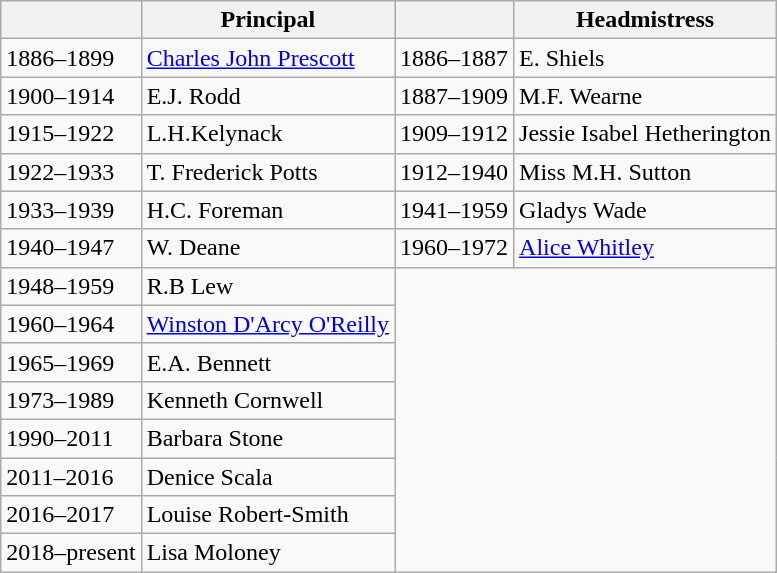<table class="wikitable">
<tr>
<th></th>
<th>Principal</th>
<th></th>
<th>Headmistress</th>
</tr>
<tr>
<td>1886–1899</td>
<td><a href='#'>Charles John Prescott</a></td>
<td>1886–1887</td>
<td>E. Shiels</td>
</tr>
<tr>
<td>1900–1914</td>
<td>E.J. Rodd</td>
<td>1887–1909</td>
<td>M.F. Wearne</td>
</tr>
<tr>
<td>1915–1922</td>
<td>L.H.Kelynack</td>
<td>1909–1912</td>
<td>Jessie Isabel Hetherington</td>
</tr>
<tr>
<td>1922–1933</td>
<td>T. Frederick Potts</td>
<td>1912–1940</td>
<td>Miss M.H. Sutton</td>
</tr>
<tr>
<td>1933–1939</td>
<td>H.C. Foreman</td>
<td>1941–1959</td>
<td>Gladys Wade</td>
</tr>
<tr>
<td>1940–1947</td>
<td>W. Deane</td>
<td>1960–1972</td>
<td><a href='#'>Alice Whitley</a></td>
</tr>
<tr>
<td>1948–1959</td>
<td>R.B Lew</td>
</tr>
<tr>
<td>1960–1964</td>
<td><a href='#'>Winston D'Arcy O'Reilly</a></td>
</tr>
<tr>
<td>1965–1969</td>
<td>E.A. Bennett</td>
</tr>
<tr>
<td>1973–1989</td>
<td>Kenneth Cornwell</td>
</tr>
<tr>
<td>1990–2011</td>
<td>Barbara Stone</td>
</tr>
<tr>
<td>2011–2016</td>
<td>Denice Scala</td>
</tr>
<tr>
<td>2016–2017</td>
<td>Louise Robert-Smith</td>
</tr>
<tr>
<td>2018–present</td>
<td>Lisa Moloney</td>
</tr>
</table>
